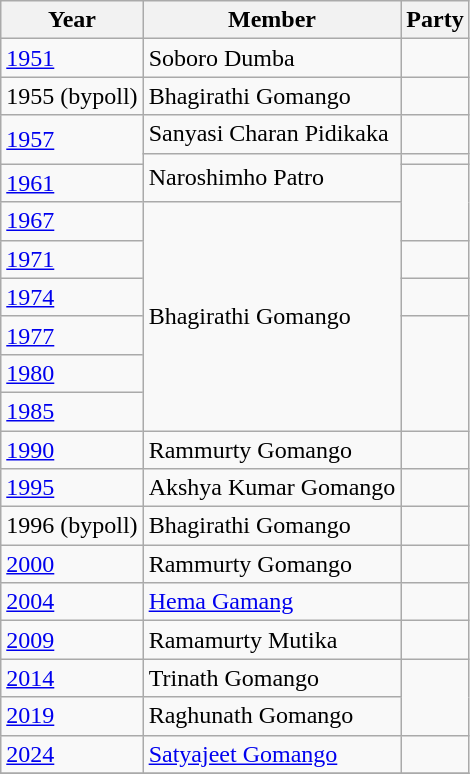<table class="wikitable sortable">
<tr>
<th>Year</th>
<th>Member</th>
<th colspan=2>Party</th>
</tr>
<tr>
<td><a href='#'>1951</a></td>
<td>Soboro Dumba</td>
<td></td>
</tr>
<tr>
<td>1955 (bypoll)</td>
<td>Bhagirathi Gomango</td>
</tr>
<tr>
<td rowspan="2"><a href='#'>1957</a></td>
<td>Sanyasi Charan Pidikaka</td>
<td></td>
</tr>
<tr>
<td rowspan=2>Naroshimho Patro</td>
<td></td>
</tr>
<tr>
<td><a href='#'>1961</a></td>
</tr>
<tr>
<td><a href='#'>1967</a></td>
<td rowspan=6>Bhagirathi Gomango</td>
</tr>
<tr>
<td><a href='#'>1971</a></td>
<td></td>
</tr>
<tr>
<td><a href='#'>1974</a></td>
<td></td>
</tr>
<tr>
<td><a href='#'>1977</a></td>
</tr>
<tr>
<td><a href='#'>1980</a></td>
</tr>
<tr>
<td><a href='#'>1985</a></td>
</tr>
<tr>
<td><a href='#'>1990</a></td>
<td>Rammurty Gomango</td>
<td></td>
</tr>
<tr>
<td><a href='#'>1995</a></td>
<td>Akshya Kumar Gomango</td>
<td></td>
</tr>
<tr>
<td>1996 (bypoll)</td>
<td>Bhagirathi Gomango</td>
<td></td>
</tr>
<tr>
<td><a href='#'>2000</a></td>
<td>Rammurty Gomango</td>
<td></td>
</tr>
<tr>
<td><a href='#'>2004</a></td>
<td><a href='#'>Hema Gamang</a></td>
<td></td>
</tr>
<tr>
<td><a href='#'>2009</a></td>
<td>Ramamurty Mutika</td>
<td></td>
</tr>
<tr>
<td><a href='#'>2014</a></td>
<td>Trinath Gomango</td>
</tr>
<tr>
<td><a href='#'>2019</a></td>
<td>Raghunath Gomango</td>
</tr>
<tr>
<td><a href='#'>2024</a></td>
<td><a href='#'>Satyajeet Gomango</a></td>
<td></td>
</tr>
<tr>
</tr>
</table>
